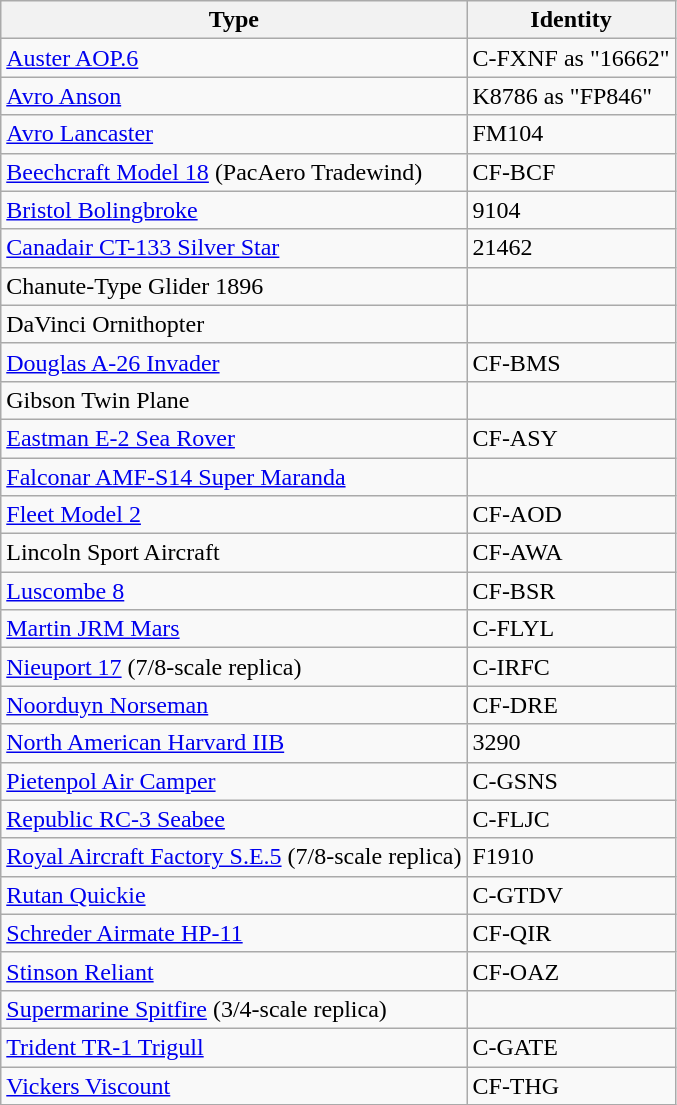<table class="wikitable">
<tr>
<th>Type</th>
<th>Identity</th>
</tr>
<tr>
<td><a href='#'>Auster AOP.6</a></td>
<td>C-FXNF as "16662"</td>
</tr>
<tr>
<td><a href='#'>Avro Anson</a></td>
<td>K8786 as "FP846"</td>
</tr>
<tr>
<td><a href='#'>Avro Lancaster</a></td>
<td>FM104</td>
</tr>
<tr>
<td><a href='#'>Beechcraft Model 18</a> (PacAero Tradewind)</td>
<td>CF-BCF</td>
</tr>
<tr>
<td><a href='#'>Bristol Bolingbroke</a></td>
<td>9104</td>
</tr>
<tr>
<td><a href='#'>Canadair CT-133 Silver Star</a></td>
<td>21462</td>
</tr>
<tr>
<td>Chanute-Type Glider 1896</td>
<td></td>
</tr>
<tr>
<td>DaVinci Ornithopter</td>
<td></td>
</tr>
<tr>
<td><a href='#'>Douglas A-26 Invader</a></td>
<td>CF-BMS</td>
</tr>
<tr>
<td>Gibson Twin Plane</td>
<td></td>
</tr>
<tr>
<td><a href='#'>Eastman E-2 Sea Rover</a></td>
<td>CF-ASY</td>
</tr>
<tr>
<td><a href='#'>Falconar AMF-S14 Super Maranda</a></td>
<td></td>
</tr>
<tr>
<td><a href='#'>Fleet Model 2</a></td>
<td>CF-AOD</td>
</tr>
<tr>
<td>Lincoln Sport Aircraft</td>
<td>CF-AWA</td>
</tr>
<tr>
<td><a href='#'>Luscombe 8</a></td>
<td>CF-BSR</td>
</tr>
<tr>
<td><a href='#'>Martin JRM Mars</a></td>
<td>C-FLYL</td>
</tr>
<tr>
<td><a href='#'>Nieuport 17</a> (7/8-scale replica)</td>
<td>C-IRFC</td>
</tr>
<tr>
<td><a href='#'>Noorduyn Norseman</a></td>
<td>CF-DRE</td>
</tr>
<tr>
<td><a href='#'>North American Harvard IIB</a></td>
<td>3290</td>
</tr>
<tr>
<td><a href='#'>Pietenpol Air Camper</a></td>
<td>C-GSNS</td>
</tr>
<tr>
<td><a href='#'>Republic RC-3 Seabee</a></td>
<td>C-FLJC</td>
</tr>
<tr>
<td><a href='#'>Royal Aircraft Factory S.E.5</a> (7/8-scale replica)</td>
<td>F1910</td>
</tr>
<tr>
<td><a href='#'>Rutan Quickie</a></td>
<td>C-GTDV</td>
</tr>
<tr>
<td><a href='#'>Schreder Airmate HP-11</a></td>
<td>CF-QIR</td>
</tr>
<tr>
<td><a href='#'>Stinson Reliant</a></td>
<td>CF-OAZ</td>
</tr>
<tr>
<td><a href='#'>Supermarine Spitfire</a> (3/4-scale replica)</td>
<td></td>
</tr>
<tr>
<td><a href='#'>Trident TR-1 Trigull</a></td>
<td>C-GATE</td>
</tr>
<tr>
<td><a href='#'>Vickers Viscount</a></td>
<td>CF-THG</td>
</tr>
</table>
